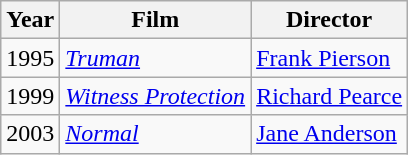<table class="wikitable">
<tr>
<th>Year</th>
<th>Film</th>
<th>Director</th>
</tr>
<tr>
<td>1995</td>
<td><em><a href='#'>Truman</a></em></td>
<td><a href='#'>Frank Pierson</a></td>
</tr>
<tr>
<td>1999</td>
<td><em><a href='#'>Witness Protection</a></em></td>
<td><a href='#'>Richard Pearce</a></td>
</tr>
<tr>
<td>2003</td>
<td><em><a href='#'>Normal</a></em></td>
<td><a href='#'>Jane Anderson</a></td>
</tr>
</table>
